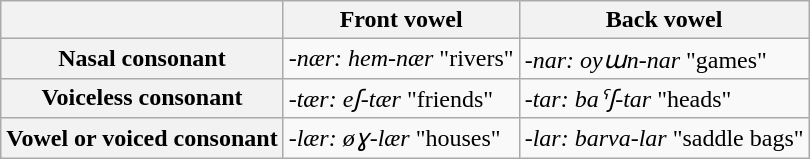<table class="wikitable">
<tr>
<th></th>
<th>Front vowel</th>
<th>Back vowel</th>
</tr>
<tr>
<th>Nasal consonant</th>
<td><em>-nær: hem-nær</em> "rivers"</td>
<td><em>-nar: oyɯn-nar</em> "games"</td>
</tr>
<tr>
<th>Voiceless consonant</th>
<td><em>-tær: eʃ-tær</em> "friends"</td>
<td><em>-tar: baˁʃ-tar</em> "heads"</td>
</tr>
<tr>
<th>Vowel or voiced consonant</th>
<td><em>-lær: øɣ-lær</em> "houses"</td>
<td><em>-lar: barva-lar</em> "saddle bags"</td>
</tr>
</table>
